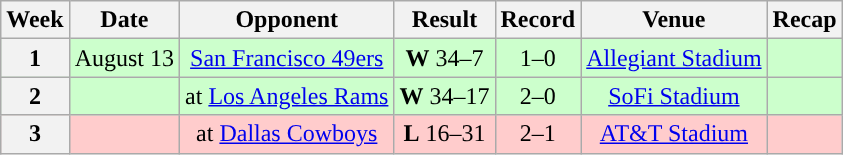<table class="wikitable" style="text-align:center">
<tr>
<th>Week</th>
<th>Date</th>
<th>Opponent</th>
<th>Result</th>
<th>Record</th>
<th>Venue</th>
<th>Recap</th>
</tr>
<tr style="background:#cfc">
<th>1</th>
<td>August 13</td>
<td><a href='#'>San Francisco 49ers</a></td>
<td><strong>W</strong> 34–7</td>
<td>1–0</td>
<td><a href='#'>Allegiant Stadium</a></td>
<td></td>
</tr>
<tr style="background:#cfc">
<th>2</th>
<td></td>
<td>at <a href='#'>Los Angeles Rams</a></td>
<td><strong>W</strong> 34–17</td>
<td>2–0</td>
<td><a href='#'>SoFi Stadium</a></td>
<td></td>
</tr>
<tr style="background:#fcc">
<th>3</th>
<td></td>
<td>at <a href='#'>Dallas Cowboys</a></td>
<td><strong>L</strong> 16–31</td>
<td>2–1</td>
<td><a href='#'>AT&T Stadium</a></td>
<td></td>
</tr>
</table>
